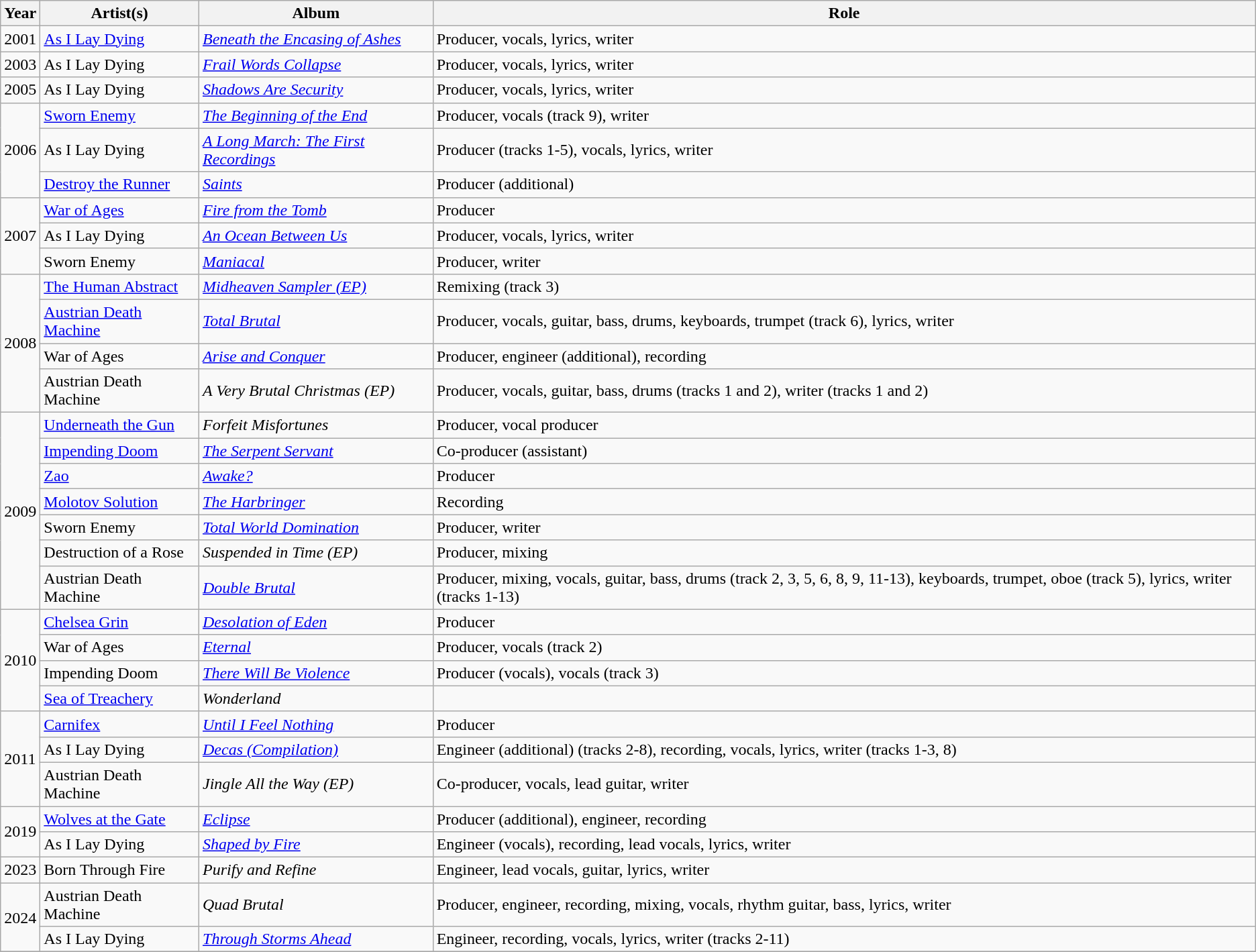<table class="wikitable sortable">
<tr>
<th>Year</th>
<th>Artist(s)</th>
<th>Album</th>
<th>Role</th>
</tr>
<tr>
<td rowspan="1">2001</td>
<td><a href='#'>As I Lay Dying</a></td>
<td><em><a href='#'>Beneath the Encasing of Ashes</a></em></td>
<td>Producer, vocals, lyrics, writer</td>
</tr>
<tr>
<td rowspan="1">2003</td>
<td>As I Lay Dying</td>
<td><em><a href='#'>Frail Words Collapse</a></em></td>
<td>Producer, vocals, lyrics, writer</td>
</tr>
<tr>
<td rowspan="1">2005</td>
<td>As I Lay Dying</td>
<td><em><a href='#'>Shadows Are Security</a></em></td>
<td>Producer, vocals, lyrics, writer</td>
</tr>
<tr>
<td rowspan="3">2006</td>
<td><a href='#'>Sworn Enemy</a></td>
<td><em><a href='#'>The Beginning of the End</a></em></td>
<td>Producer, vocals (track 9), writer</td>
</tr>
<tr>
<td>As I Lay Dying</td>
<td><em><a href='#'>A Long March: The First Recordings</a></em></td>
<td>Producer (tracks 1-5), vocals, lyrics, writer</td>
</tr>
<tr>
<td><a href='#'>Destroy the Runner</a></td>
<td><em><a href='#'>Saints</a></em></td>
<td>Producer (additional)</td>
</tr>
<tr>
<td rowspan="3">2007</td>
<td><a href='#'>War of Ages</a></td>
<td><em><a href='#'>Fire from the Tomb</a></em></td>
<td>Producer</td>
</tr>
<tr>
<td>As I Lay Dying</td>
<td><em><a href='#'>An Ocean Between Us</a></em></td>
<td>Producer, vocals, lyrics, writer</td>
</tr>
<tr>
<td>Sworn Enemy</td>
<td><em><a href='#'>Maniacal</a></em></td>
<td>Producer, writer</td>
</tr>
<tr>
<td rowspan="4">2008</td>
<td><a href='#'>The Human Abstract</a></td>
<td><em><a href='#'>Midheaven Sampler (EP)</a></em></td>
<td>Remixing (track 3)</td>
</tr>
<tr>
<td><a href='#'>Austrian Death Machine</a></td>
<td><em><a href='#'>Total Brutal</a></em></td>
<td>Producer, vocals, guitar, bass, drums, keyboards, trumpet (track 6), lyrics, writer</td>
</tr>
<tr>
<td>War of Ages</td>
<td><em><a href='#'>Arise and Conquer</a></em></td>
<td>Producer, engineer (additional), recording</td>
</tr>
<tr>
<td>Austrian Death Machine</td>
<td><em>A Very Brutal Christmas (EP)</em></td>
<td>Producer, vocals, guitar, bass, drums (tracks 1 and 2), writer (tracks 1 and 2)</td>
</tr>
<tr>
<td rowspan="7">2009</td>
<td><a href='#'>Underneath the Gun</a></td>
<td><em>Forfeit Misfortunes</em></td>
<td>Producer, vocal producer</td>
</tr>
<tr>
<td><a href='#'>Impending Doom</a></td>
<td><em><a href='#'>The Serpent Servant</a></em></td>
<td>Co-producer (assistant)</td>
</tr>
<tr>
<td><a href='#'>Zao</a></td>
<td><em><a href='#'>Awake?</a></em></td>
<td>Producer</td>
</tr>
<tr>
<td><a href='#'>Molotov Solution</a></td>
<td><em><a href='#'>The Harbringer</a></em></td>
<td>Recording</td>
</tr>
<tr>
<td>Sworn Enemy</td>
<td><em><a href='#'>Total World Domination</a></em></td>
<td>Producer, writer</td>
</tr>
<tr>
<td>Destruction of a Rose</td>
<td><em>Suspended in Time (EP)</em></td>
<td>Producer, mixing</td>
</tr>
<tr>
<td>Austrian Death Machine</td>
<td><em><a href='#'>Double Brutal</a></em></td>
<td>Producer, mixing, vocals, guitar, bass, drums (track 2, 3, 5, 6, 8, 9, 11-13), keyboards, trumpet, oboe (track 5), lyrics, writer (tracks 1-13)</td>
</tr>
<tr>
<td rowspan="4">2010</td>
<td><a href='#'>Chelsea Grin</a></td>
<td><em><a href='#'>Desolation of Eden</a></em></td>
<td>Producer</td>
</tr>
<tr>
<td>War of Ages</td>
<td><em><a href='#'>Eternal</a></em></td>
<td>Producer, vocals (track 2)</td>
</tr>
<tr>
<td>Impending Doom</td>
<td><em><a href='#'>There Will Be Violence</a></em></td>
<td>Producer (vocals), vocals (track 3)</td>
</tr>
<tr>
<td><a href='#'>Sea of Treachery</a></td>
<td><em>Wonderland</em></td>
<td></td>
</tr>
<tr>
<td rowspan="3">2011</td>
<td><a href='#'>Carnifex</a></td>
<td><em><a href='#'>Until I Feel Nothing</a></em></td>
<td>Producer</td>
</tr>
<tr>
<td>As I Lay Dying</td>
<td><em><a href='#'>Decas (Compilation)</a></em></td>
<td>Engineer (additional) (tracks 2-8), recording, vocals, lyrics, writer (tracks 1-3, 8)</td>
</tr>
<tr>
<td>Austrian Death Machine</td>
<td><em>Jingle All the Way (EP)</em></td>
<td>Co-producer, vocals, lead guitar, writer</td>
</tr>
<tr>
<td rowspan="2">2019</td>
<td><a href='#'>Wolves at the Gate</a></td>
<td><em><a href='#'>Eclipse</a></em></td>
<td>Producer (additional), engineer, recording</td>
</tr>
<tr>
<td>As I Lay Dying</td>
<td><em><a href='#'>Shaped by Fire</a></em></td>
<td>Engineer (vocals), recording, lead vocals, lyrics, writer</td>
</tr>
<tr>
<td rowspan="1">2023</td>
<td>Born Through Fire</td>
<td><em>Purify and Refine</em></td>
<td>Engineer, lead vocals, guitar, lyrics, writer</td>
</tr>
<tr>
<td rowspan="2">2024</td>
<td>Austrian Death Machine</td>
<td><em>Quad Brutal</em></td>
<td>Producer, engineer, recording, mixing, vocals, rhythm guitar, bass, lyrics, writer</td>
</tr>
<tr>
<td>As I Lay Dying</td>
<td><em><a href='#'>Through Storms Ahead</a></em></td>
<td>Engineer, recording, vocals, lyrics, writer (tracks 2-11)</td>
</tr>
<tr>
</tr>
</table>
